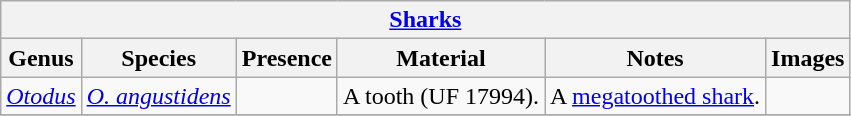<table class="wikitable" align="center">
<tr>
<th colspan="6" align="center"><strong><a href='#'>Sharks</a></strong></th>
</tr>
<tr>
<th>Genus</th>
<th>Species</th>
<th>Presence</th>
<th><strong>Material</strong></th>
<th>Notes</th>
<th>Images</th>
</tr>
<tr>
<td><em><a href='#'>Otodus</a></em></td>
<td><a href='#'><em>O. angustidens</em></a></td>
<td></td>
<td>A tooth (UF 17994).</td>
<td>A <a href='#'>megatoothed shark</a>.</td>
<td></td>
</tr>
<tr>
</tr>
</table>
